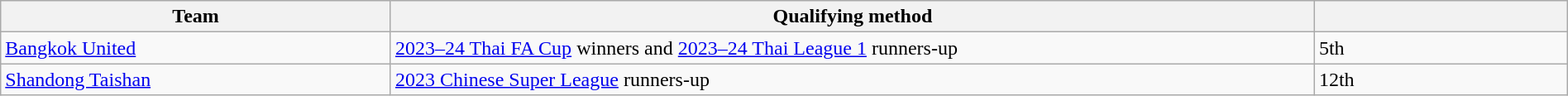<table class="wikitable" style="table-layout:fixed;width:100%;">
<tr>
<th width=25%>Team</th>
<th width=60%>Qualifying method</th>
<th width=16%> </th>
</tr>
<tr>
<td> <a href='#'>Bangkok United</a></td>
<td><a href='#'>2023–24 Thai FA Cup</a> winners and <a href='#'>2023–24 Thai League 1</a> runners-up</td>
<td>5th </td>
</tr>
<tr>
<td> <a href='#'>Shandong Taishan</a></td>
<td><a href='#'>2023 Chinese Super League</a> runners-up</td>
<td>12th </td>
</tr>
</table>
